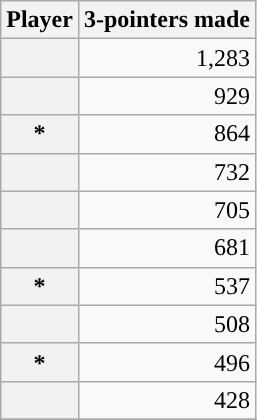<table class="wikitable sortable">
<tr>
<th scope="col">Player</th>
<th scope="col">3-pointers made</th>
</tr>
<tr>
<th scope="row"></th>
<td style="text-align:right">1,283</td>
</tr>
<tr>
<th scope="row"></th>
<td style="text-align:right">929</td>
</tr>
<tr>
<th scope="row">*</th>
<td style="text-align:right">864</td>
</tr>
<tr>
<th scope="row"><em></em></th>
<td style="text-align:right">732</td>
</tr>
<tr>
<th scope="row"><em></em></th>
<td style="text-align:right">705</td>
</tr>
<tr>
<th scope="row"></th>
<td style="text-align:right">681</td>
</tr>
<tr>
<th scope="row">*</th>
<td style="text-align:right">537</td>
</tr>
<tr>
<th scope="row"></th>
<td style="text-align:right">508</td>
</tr>
<tr>
<th scope="row">*</th>
<td style="text-align:right">496</td>
</tr>
<tr>
<th scope="row"></th>
<td style="text-align:right">428</td>
</tr>
<tr>
</tr>
</table>
